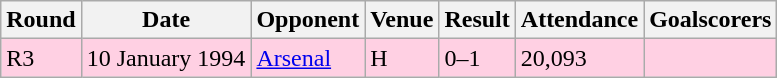<table class="wikitable">
<tr>
<th>Round</th>
<th>Date</th>
<th>Opponent</th>
<th>Venue</th>
<th>Result</th>
<th>Attendance</th>
<th>Goalscorers</th>
</tr>
<tr style="background-color: #ffd0e3;">
<td>R3</td>
<td>10 January 1994</td>
<td><a href='#'>Arsenal</a></td>
<td>H</td>
<td>0–1</td>
<td>20,093</td>
<td></td>
</tr>
</table>
